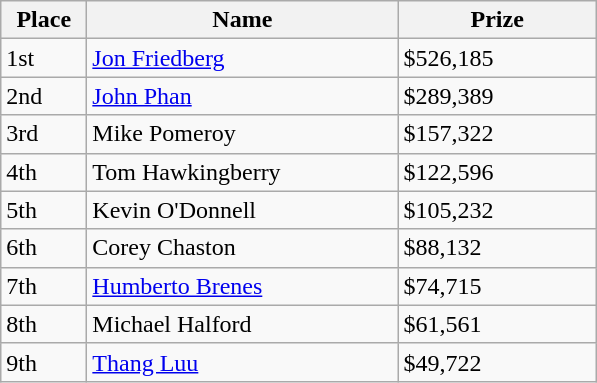<table class="wikitable">
<tr>
<th width="50">Place</th>
<th width="200">Name</th>
<th width="125">Prize</th>
</tr>
<tr>
<td>1st</td>
<td><a href='#'>Jon Friedberg</a></td>
<td>$526,185</td>
</tr>
<tr>
<td>2nd</td>
<td><a href='#'>John Phan</a></td>
<td>$289,389</td>
</tr>
<tr>
<td>3rd</td>
<td>Mike Pomeroy</td>
<td>$157,322</td>
</tr>
<tr>
<td>4th</td>
<td>Tom Hawkingberry</td>
<td>$122,596</td>
</tr>
<tr>
<td>5th</td>
<td>Kevin O'Donnell</td>
<td>$105,232</td>
</tr>
<tr>
<td>6th</td>
<td>Corey Chaston</td>
<td>$88,132</td>
</tr>
<tr>
<td>7th</td>
<td><a href='#'>Humberto Brenes</a></td>
<td>$74,715</td>
</tr>
<tr>
<td>8th</td>
<td>Michael Halford</td>
<td>$61,561</td>
</tr>
<tr>
<td>9th</td>
<td><a href='#'>Thang Luu</a></td>
<td>$49,722</td>
</tr>
</table>
